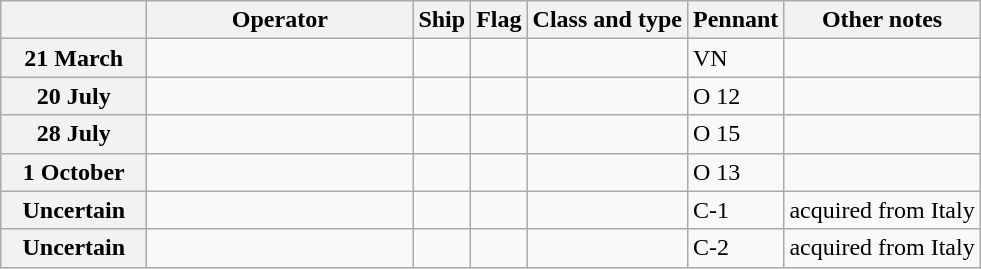<table class="wikitable">
<tr>
<th style="width:90px;"></th>
<th style="width:170px;">Operator</th>
<th>Ship</th>
<th>Flag</th>
<th>Class and type</th>
<th>Pennant</th>
<th>Other notes</th>
</tr>
<tr>
<th>21 March</th>
<td></td>
<td><strong></strong></td>
<td></td>
<td></td>
<td>VN</td>
<td></td>
</tr>
<tr>
<th>20 July</th>
<td></td>
<td><strong></strong></td>
<td></td>
<td></td>
<td>O 12</td>
<td></td>
</tr>
<tr>
<th>28 July</th>
<td></td>
<td><strong></strong></td>
<td></td>
<td></td>
<td>O 15</td>
<td></td>
</tr>
<tr>
<th>1 October</th>
<td></td>
<td><strong></strong></td>
<td></td>
<td></td>
<td>O 13</td>
<td></td>
</tr>
<tr>
<th>Uncertain</th>
<td></td>
<td><strong></strong></td>
<td></td>
<td></td>
<td>C-1</td>
<td>acquired from Italy</td>
</tr>
<tr>
<th>Uncertain</th>
<td></td>
<td><strong></strong></td>
<td></td>
<td></td>
<td>C-2</td>
<td>acquired from Italy</td>
</tr>
</table>
